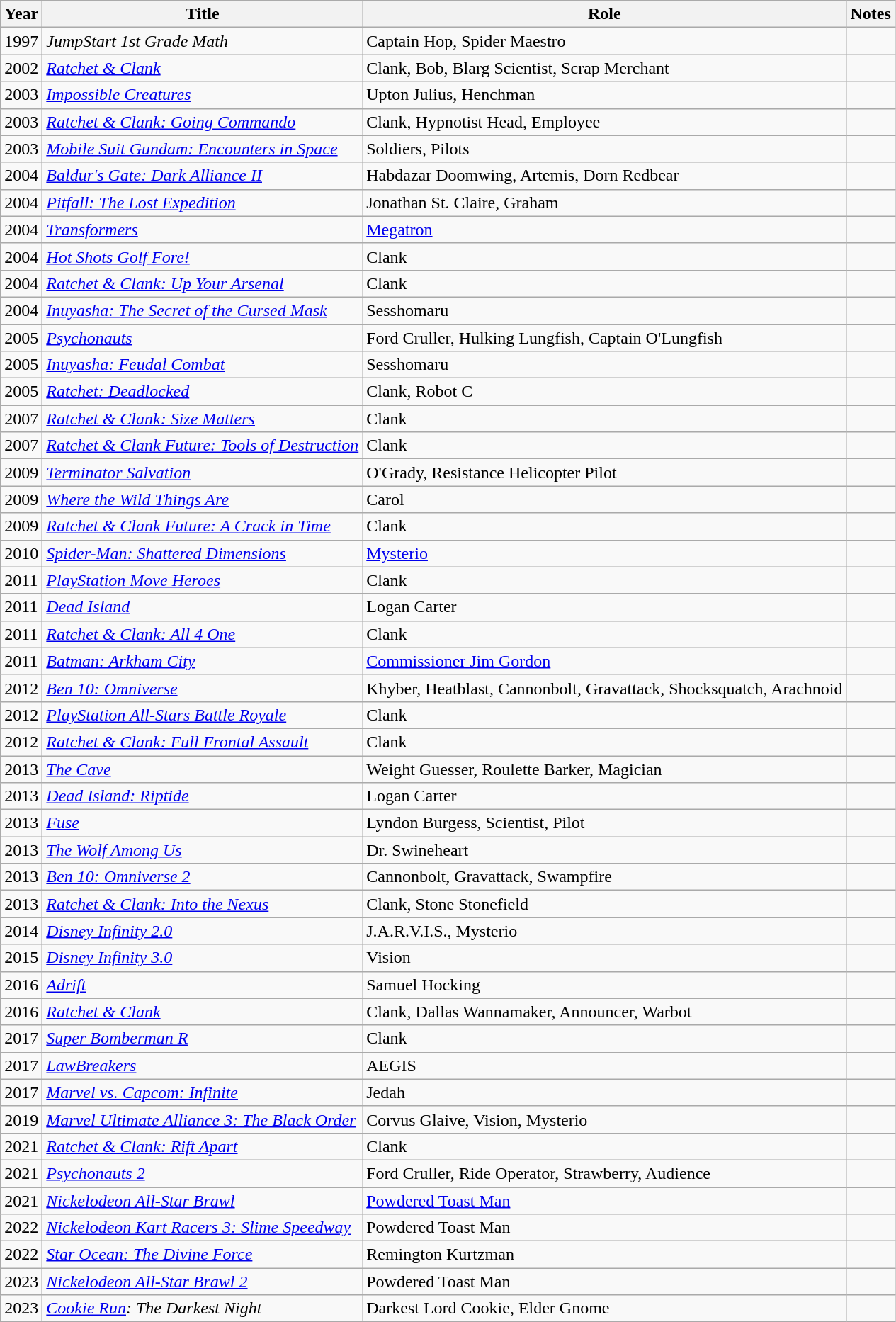<table class="wikitable sortable">
<tr>
<th>Year</th>
<th>Title</th>
<th>Role</th>
<th>Notes</th>
</tr>
<tr>
<td>1997</td>
<td><em>JumpStart 1st Grade Math</em></td>
<td>Captain Hop, Spider Maestro</td>
<td></td>
</tr>
<tr>
<td>2002</td>
<td><em><a href='#'>Ratchet & Clank</a></em></td>
<td>Clank, Bob, Blarg Scientist, Scrap Merchant</td>
<td></td>
</tr>
<tr>
<td>2003</td>
<td><em><a href='#'>Impossible Creatures</a></em></td>
<td>Upton Julius, Henchman</td>
<td></td>
</tr>
<tr>
<td>2003</td>
<td><em><a href='#'>Ratchet & Clank: Going Commando</a></em></td>
<td>Clank, Hypnotist Head, Employee</td>
<td></td>
</tr>
<tr>
<td>2003</td>
<td><em><a href='#'>Mobile Suit Gundam: Encounters in Space</a></em></td>
<td>Soldiers, Pilots</td>
<td></td>
</tr>
<tr>
<td>2004</td>
<td><em><a href='#'>Baldur's Gate: Dark Alliance II</a></em></td>
<td>Habdazar Doomwing, Artemis, Dorn Redbear</td>
<td></td>
</tr>
<tr>
<td>2004</td>
<td><em><a href='#'>Pitfall: The Lost Expedition</a></em></td>
<td>Jonathan St. Claire, Graham</td>
<td></td>
</tr>
<tr>
<td>2004</td>
<td><em><a href='#'>Transformers</a></em></td>
<td><a href='#'>Megatron</a></td>
<td></td>
</tr>
<tr>
<td>2004</td>
<td><em><a href='#'>Hot Shots Golf Fore!</a></em></td>
<td>Clank</td>
<td></td>
</tr>
<tr>
<td>2004</td>
<td><em><a href='#'>Ratchet & Clank: Up Your Arsenal</a></em></td>
<td>Clank</td>
<td></td>
</tr>
<tr>
<td>2004</td>
<td><em><a href='#'>Inuyasha: The Secret of the Cursed Mask</a></em></td>
<td>Sesshomaru</td>
<td></td>
</tr>
<tr>
<td>2005</td>
<td><em><a href='#'>Psychonauts</a></em></td>
<td>Ford Cruller, Hulking Lungfish, Captain O'Lungfish</td>
<td></td>
</tr>
<tr>
<td>2005</td>
<td><em><a href='#'>Inuyasha: Feudal Combat</a></em></td>
<td>Sesshomaru</td>
<td></td>
</tr>
<tr>
<td>2005</td>
<td><em><a href='#'>Ratchet: Deadlocked</a></em></td>
<td>Clank, Robot C</td>
<td></td>
</tr>
<tr>
<td>2007</td>
<td><em><a href='#'>Ratchet & Clank: Size Matters</a></em></td>
<td>Clank</td>
<td></td>
</tr>
<tr>
<td>2007</td>
<td><em><a href='#'>Ratchet & Clank Future: Tools of Destruction</a></em></td>
<td>Clank</td>
<td></td>
</tr>
<tr>
<td>2009</td>
<td><em><a href='#'>Terminator Salvation</a></em></td>
<td>O'Grady, Resistance Helicopter Pilot</td>
<td></td>
</tr>
<tr>
<td>2009</td>
<td><em><a href='#'>Where the Wild Things Are</a></em></td>
<td>Carol</td>
<td></td>
</tr>
<tr>
<td>2009</td>
<td><em><a href='#'>Ratchet & Clank Future: A Crack in Time</a></em></td>
<td>Clank</td>
<td></td>
</tr>
<tr>
<td>2010</td>
<td><em><a href='#'>Spider-Man: Shattered Dimensions</a></em></td>
<td><a href='#'>Mysterio</a></td>
<td></td>
</tr>
<tr>
<td>2011</td>
<td><em><a href='#'>PlayStation Move Heroes</a></em></td>
<td>Clank</td>
<td></td>
</tr>
<tr>
<td>2011</td>
<td><em><a href='#'>Dead Island</a></em></td>
<td>Logan Carter</td>
<td></td>
</tr>
<tr>
<td>2011</td>
<td><em><a href='#'>Ratchet & Clank: All 4 One</a></em></td>
<td>Clank</td>
<td></td>
</tr>
<tr>
<td>2011</td>
<td><em><a href='#'>Batman: Arkham City</a></em></td>
<td><a href='#'>Commissioner Jim Gordon</a></td>
<td></td>
</tr>
<tr>
<td>2012</td>
<td><em><a href='#'>Ben 10: Omniverse</a></em></td>
<td>Khyber, Heatblast, Cannonbolt, Gravattack, Shocksquatch, Arachnoid</td>
<td></td>
</tr>
<tr>
<td>2012</td>
<td><em><a href='#'>PlayStation All-Stars Battle Royale</a></em></td>
<td>Clank</td>
<td></td>
</tr>
<tr>
<td>2012</td>
<td><em><a href='#'>Ratchet & Clank: Full Frontal Assault</a></em></td>
<td>Clank</td>
<td></td>
</tr>
<tr>
<td>2013</td>
<td data-sort-value="Cave, The"><em><a href='#'>The Cave</a></em></td>
<td>Weight Guesser, Roulette Barker, Magician</td>
<td></td>
</tr>
<tr>
<td>2013</td>
<td><em><a href='#'>Dead Island: Riptide</a></em></td>
<td>Logan Carter</td>
<td></td>
</tr>
<tr>
<td>2013</td>
<td><em><a href='#'>Fuse</a></em></td>
<td>Lyndon Burgess, Scientist, Pilot</td>
<td></td>
</tr>
<tr>
<td>2013</td>
<td data-sort-value="Wolf Among Us, The"><em><a href='#'>The Wolf Among Us</a></em></td>
<td>Dr. Swineheart</td>
<td></td>
</tr>
<tr>
<td>2013</td>
<td><em><a href='#'>Ben 10: Omniverse 2</a></em></td>
<td>Cannonbolt, Gravattack, Swampfire</td>
<td></td>
</tr>
<tr>
<td>2013</td>
<td><em><a href='#'>Ratchet & Clank: Into the Nexus</a></em></td>
<td>Clank, Stone Stonefield</td>
<td></td>
</tr>
<tr>
<td>2014</td>
<td><em><a href='#'>Disney Infinity 2.0</a></em></td>
<td>J.A.R.V.I.S., Mysterio</td>
<td></td>
</tr>
<tr>
<td>2015</td>
<td><em><a href='#'>Disney Infinity 3.0</a></em></td>
<td>Vision</td>
<td></td>
</tr>
<tr>
<td>2016</td>
<td><em><a href='#'>Adrift</a></em></td>
<td>Samuel Hocking</td>
<td></td>
</tr>
<tr>
<td>2016</td>
<td><em><a href='#'>Ratchet & Clank</a></em></td>
<td>Clank, Dallas Wannamaker, Announcer, Warbot</td>
<td></td>
</tr>
<tr>
<td>2017</td>
<td><em><a href='#'>Super Bomberman R</a></em></td>
<td>Clank</td>
<td></td>
</tr>
<tr>
<td>2017</td>
<td><em><a href='#'>LawBreakers</a></em></td>
<td>AEGIS</td>
<td></td>
</tr>
<tr>
<td>2017</td>
<td><em><a href='#'>Marvel vs. Capcom: Infinite</a></em></td>
<td>Jedah</td>
<td></td>
</tr>
<tr>
<td>2019</td>
<td><em><a href='#'>Marvel Ultimate Alliance 3: The Black Order</a></em></td>
<td>Corvus Glaive, Vision, Mysterio</td>
<td></td>
</tr>
<tr>
<td>2021</td>
<td><em><a href='#'>Ratchet & Clank: Rift Apart</a></em></td>
<td>Clank</td>
<td></td>
</tr>
<tr>
<td>2021</td>
<td><em><a href='#'>Psychonauts 2</a></em></td>
<td>Ford Cruller, Ride Operator, Strawberry, Audience</td>
<td></td>
</tr>
<tr>
<td>2021</td>
<td><em><a href='#'>Nickelodeon All-Star Brawl</a></em></td>
<td><a href='#'>Powdered Toast Man</a></td>
<td></td>
</tr>
<tr>
<td>2022</td>
<td><em><a href='#'>Nickelodeon Kart Racers 3: Slime Speedway</a></em></td>
<td>Powdered Toast Man</td>
<td></td>
</tr>
<tr>
<td>2022</td>
<td><em><a href='#'>Star Ocean: The Divine Force</a></em></td>
<td>Remington Kurtzman</td>
<td></td>
</tr>
<tr>
<td>2023</td>
<td><em><a href='#'>Nickelodeon All-Star Brawl 2</a></em></td>
<td>Powdered Toast Man</td>
<td></td>
</tr>
<tr>
<td>2023</td>
<td><em><a href='#'>Cookie Run</a>: The Darkest Night</em></td>
<td>Darkest Lord Cookie, Elder Gnome</td>
<td></td>
</tr>
</table>
